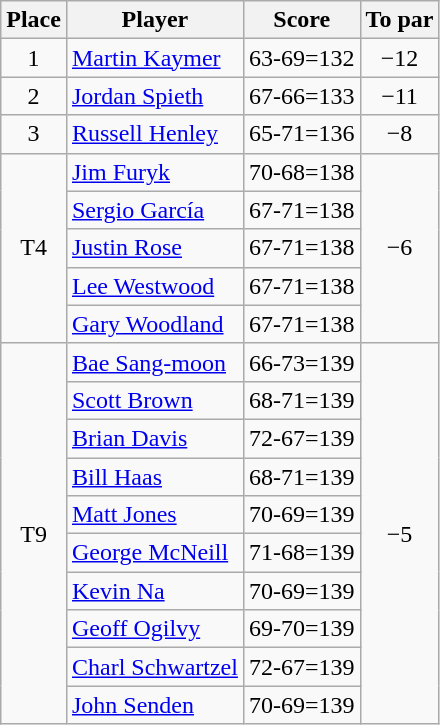<table class="wikitable">
<tr>
<th>Place</th>
<th>Player</th>
<th>Score</th>
<th>To par</th>
</tr>
<tr>
<td align=center>1</td>
<td> <a href='#'>Martin Kaymer</a></td>
<td>63-69=132</td>
<td align=center>−12</td>
</tr>
<tr>
<td align=center>2</td>
<td> <a href='#'>Jordan Spieth</a></td>
<td>67-66=133</td>
<td align=center>−11</td>
</tr>
<tr>
<td align=center>3</td>
<td> <a href='#'>Russell Henley</a></td>
<td>65-71=136</td>
<td align=center>−8</td>
</tr>
<tr>
<td align=center rowspan=5>T4</td>
<td> <a href='#'>Jim Furyk</a></td>
<td>70-68=138</td>
<td align=center rowspan=5>−6</td>
</tr>
<tr>
<td> <a href='#'>Sergio García</a></td>
<td>67-71=138</td>
</tr>
<tr>
<td> <a href='#'>Justin Rose</a></td>
<td>67-71=138</td>
</tr>
<tr>
<td> <a href='#'>Lee Westwood</a></td>
<td>67-71=138</td>
</tr>
<tr>
<td> <a href='#'>Gary Woodland</a></td>
<td>67-71=138</td>
</tr>
<tr>
<td align=center rowspan=10>T9</td>
<td> <a href='#'>Bae Sang-moon</a></td>
<td>66-73=139</td>
<td align=center rowspan=10>−5</td>
</tr>
<tr>
<td> <a href='#'>Scott Brown</a></td>
<td>68-71=139</td>
</tr>
<tr>
<td> <a href='#'>Brian Davis</a></td>
<td>72-67=139</td>
</tr>
<tr>
<td> <a href='#'>Bill Haas</a></td>
<td>68-71=139</td>
</tr>
<tr>
<td> <a href='#'>Matt Jones</a></td>
<td>70-69=139</td>
</tr>
<tr>
<td> <a href='#'>George McNeill</a></td>
<td>71-68=139</td>
</tr>
<tr>
<td> <a href='#'>Kevin Na</a></td>
<td>70-69=139</td>
</tr>
<tr>
<td> <a href='#'>Geoff Ogilvy</a></td>
<td>69-70=139</td>
</tr>
<tr>
<td> <a href='#'>Charl Schwartzel</a></td>
<td>72-67=139</td>
</tr>
<tr>
<td> <a href='#'>John Senden</a></td>
<td>70-69=139</td>
</tr>
</table>
